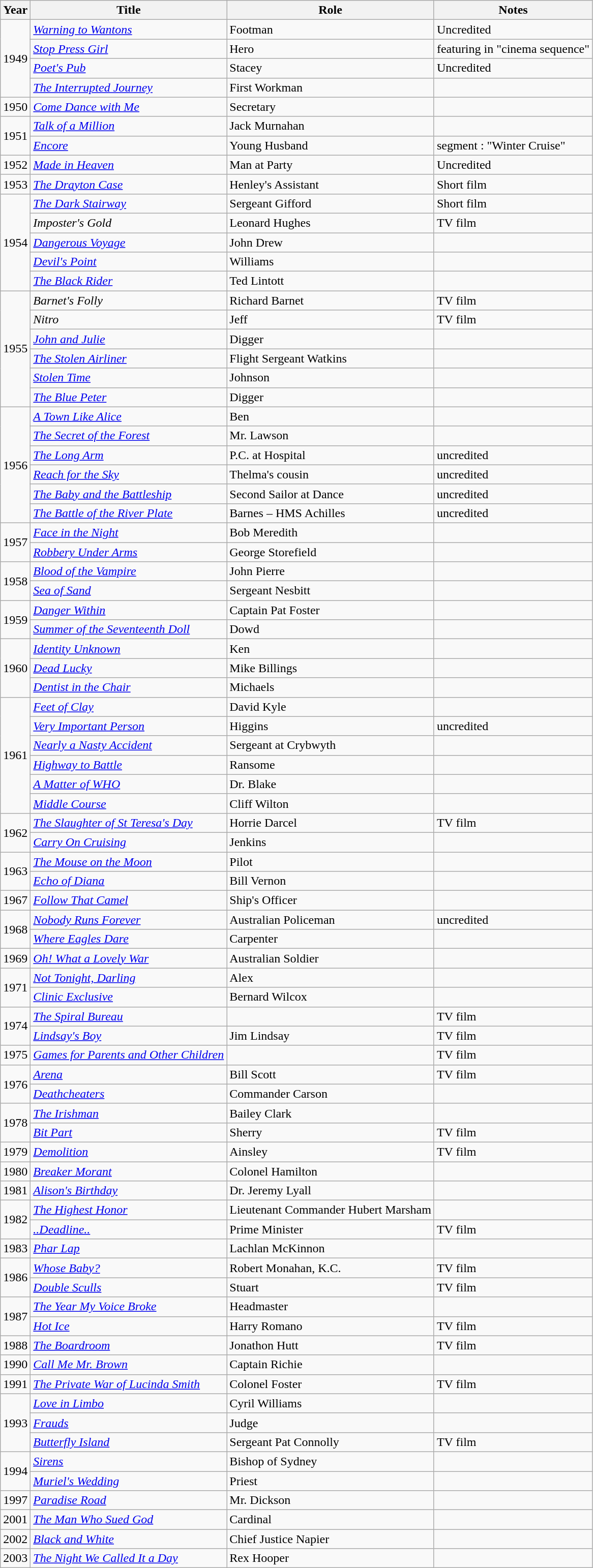<table class="wikitable sortable">
<tr>
<th>Year</th>
<th>Title</th>
<th>Role</th>
<th>Notes</th>
</tr>
<tr>
<td rowspan="4">1949</td>
<td><em><a href='#'>Warning to Wantons</a></em></td>
<td>Footman</td>
<td>Uncredited</td>
</tr>
<tr>
<td><em><a href='#'>Stop Press Girl</a></em></td>
<td>Hero</td>
<td>featuring in "cinema sequence"</td>
</tr>
<tr>
<td><em><a href='#'>Poet's Pub</a></em></td>
<td>Stacey</td>
<td>Uncredited</td>
</tr>
<tr>
<td><em><a href='#'>The Interrupted Journey</a></em></td>
<td>First Workman</td>
<td></td>
</tr>
<tr>
<td>1950</td>
<td><em><a href='#'>Come Dance with Me</a></em></td>
<td>Secretary</td>
<td></td>
</tr>
<tr>
<td rowspan="2">1951</td>
<td><em><a href='#'>Talk of a Million</a></em></td>
<td>Jack Murnahan</td>
<td></td>
</tr>
<tr>
<td><em><a href='#'>Encore</a></em></td>
<td>Young Husband</td>
<td>segment : "Winter Cruise"</td>
</tr>
<tr>
<td>1952</td>
<td><em><a href='#'>Made in Heaven</a></em></td>
<td>Man at Party</td>
<td>Uncredited</td>
</tr>
<tr>
<td>1953</td>
<td><em><a href='#'>The Drayton Case</a></em></td>
<td>Henley's Assistant</td>
<td>Short film</td>
</tr>
<tr>
<td rowspan="5">1954</td>
<td><em><a href='#'>The Dark Stairway</a></em></td>
<td>Sergeant Gifford</td>
<td>Short film</td>
</tr>
<tr>
<td><em>Imposter's Gold</em></td>
<td>Leonard Hughes</td>
<td>TV film</td>
</tr>
<tr>
<td><em><a href='#'>Dangerous Voyage</a></em></td>
<td>John Drew</td>
<td></td>
</tr>
<tr>
<td><em><a href='#'>Devil's Point</a></em></td>
<td>Williams</td>
<td></td>
</tr>
<tr>
<td><em><a href='#'>The Black Rider</a></em></td>
<td>Ted Lintott</td>
<td></td>
</tr>
<tr>
<td rowspan="6">1955</td>
<td><em>Barnet's Folly</em></td>
<td>Richard Barnet</td>
<td>TV film</td>
</tr>
<tr>
<td><em>Nitro</em></td>
<td>Jeff</td>
<td>TV film</td>
</tr>
<tr>
<td><em><a href='#'>John and Julie</a></em></td>
<td>Digger</td>
<td></td>
</tr>
<tr>
<td><em><a href='#'>The Stolen Airliner</a></em></td>
<td>Flight Sergeant Watkins</td>
<td></td>
</tr>
<tr>
<td><em><a href='#'>Stolen Time</a></em></td>
<td>Johnson</td>
<td></td>
</tr>
<tr>
<td><em><a href='#'>The Blue Peter</a></em></td>
<td>Digger</td>
<td></td>
</tr>
<tr>
<td rowspan="6">1956</td>
<td><em><a href='#'>A Town Like Alice</a></em></td>
<td>Ben</td>
<td></td>
</tr>
<tr>
<td><em><a href='#'>The Secret of the Forest</a></em></td>
<td>Mr. Lawson</td>
<td></td>
</tr>
<tr>
<td><em><a href='#'>The Long Arm</a></em></td>
<td>P.C. at Hospital</td>
<td>uncredited</td>
</tr>
<tr>
<td><em><a href='#'>Reach for the Sky</a></em></td>
<td>Thelma's cousin</td>
<td>uncredited</td>
</tr>
<tr>
<td><em><a href='#'>The Baby and the Battleship</a></em></td>
<td>Second Sailor at Dance</td>
<td>uncredited</td>
</tr>
<tr>
<td><em><a href='#'>The Battle of the River Plate</a></em></td>
<td>Barnes – HMS Achilles</td>
<td>uncredited</td>
</tr>
<tr>
<td rowspan="2">1957</td>
<td><em><a href='#'>Face in the Night</a></em></td>
<td>Bob Meredith</td>
<td></td>
</tr>
<tr>
<td><em><a href='#'>Robbery Under Arms</a></em></td>
<td>George Storefield</td>
<td></td>
</tr>
<tr>
<td rowspan="2">1958</td>
<td><em><a href='#'>Blood of the Vampire</a></em></td>
<td>John Pierre</td>
<td></td>
</tr>
<tr>
<td><em><a href='#'>Sea of Sand</a></em></td>
<td>Sergeant Nesbitt</td>
<td></td>
</tr>
<tr>
<td rowspan="2">1959</td>
<td><em><a href='#'>Danger Within</a></em></td>
<td>Captain Pat Foster</td>
<td></td>
</tr>
<tr>
<td><em><a href='#'>Summer of the Seventeenth Doll</a></em></td>
<td>Dowd</td>
<td></td>
</tr>
<tr>
<td rowspan="3">1960</td>
<td><em><a href='#'>Identity Unknown</a></em></td>
<td>Ken</td>
<td></td>
</tr>
<tr>
<td><em><a href='#'>Dead Lucky</a></em></td>
<td>Mike Billings</td>
<td></td>
</tr>
<tr>
<td><em><a href='#'>Dentist in the Chair</a></em></td>
<td>Michaels</td>
<td></td>
</tr>
<tr>
<td rowspan="6">1961</td>
<td><em><a href='#'>Feet of Clay</a></em></td>
<td>David Kyle</td>
<td></td>
</tr>
<tr>
<td><em><a href='#'>Very Important Person</a></em></td>
<td>Higgins</td>
<td>uncredited</td>
</tr>
<tr>
<td><em><a href='#'>Nearly a Nasty Accident</a></em></td>
<td>Sergeant at Crybwyth</td>
<td></td>
</tr>
<tr>
<td><em><a href='#'>Highway to Battle</a></em></td>
<td>Ransome</td>
<td></td>
</tr>
<tr>
<td><em><a href='#'>A Matter of WHO</a></em></td>
<td>Dr. Blake</td>
<td></td>
</tr>
<tr>
<td><em><a href='#'>Middle Course</a></em></td>
<td>Cliff Wilton</td>
<td></td>
</tr>
<tr>
<td rowspan="2">1962</td>
<td><em><a href='#'>The Slaughter of St Teresa's Day</a></em></td>
<td>Horrie Darcel</td>
<td>TV film</td>
</tr>
<tr>
<td><em><a href='#'>Carry On Cruising</a></em></td>
<td>Jenkins</td>
<td></td>
</tr>
<tr>
<td rowspan="2">1963</td>
<td><em><a href='#'>The Mouse on the Moon</a></em></td>
<td>Pilot</td>
<td></td>
</tr>
<tr>
<td><em><a href='#'>Echo of Diana</a></em></td>
<td>Bill Vernon</td>
<td></td>
</tr>
<tr>
<td>1967</td>
<td><em><a href='#'>Follow That Camel</a></em></td>
<td>Ship's Officer</td>
<td></td>
</tr>
<tr>
<td rowspan="2">1968</td>
<td><em><a href='#'>Nobody Runs Forever</a></em></td>
<td>Australian Policeman</td>
<td>uncredited</td>
</tr>
<tr>
<td><em><a href='#'>Where Eagles Dare</a></em></td>
<td>Carpenter</td>
<td></td>
</tr>
<tr>
<td>1969</td>
<td><em><a href='#'>Oh! What a Lovely War</a></em></td>
<td>Australian Soldier</td>
<td></td>
</tr>
<tr>
<td rowspan="2">1971</td>
<td><em><a href='#'>Not Tonight, Darling</a></em></td>
<td>Alex</td>
<td></td>
</tr>
<tr>
<td><em><a href='#'>Clinic Exclusive</a></em></td>
<td>Bernard Wilcox</td>
<td></td>
</tr>
<tr>
<td rowspan="2">1974</td>
<td><em><a href='#'>The Spiral Bureau</a></em></td>
<td></td>
<td>TV film</td>
</tr>
<tr>
<td><em><a href='#'>Lindsay's Boy</a></em></td>
<td>Jim Lindsay</td>
<td>TV film</td>
</tr>
<tr>
<td>1975</td>
<td><em><a href='#'>Games for Parents and Other Children</a></em></td>
<td></td>
<td>TV film</td>
</tr>
<tr>
<td rowspan="2">1976</td>
<td><em><a href='#'>Arena</a></em></td>
<td>Bill Scott</td>
<td>TV film</td>
</tr>
<tr>
<td><em><a href='#'>Deathcheaters</a></em></td>
<td>Commander Carson</td>
<td></td>
</tr>
<tr>
<td rowspan="2">1978</td>
<td><em><a href='#'>The Irishman</a></em></td>
<td>Bailey Clark</td>
<td></td>
</tr>
<tr>
<td><em><a href='#'>Bit Part</a></em></td>
<td>Sherry</td>
<td>TV film</td>
</tr>
<tr>
<td>1979</td>
<td><em><a href='#'>Demolition</a></em></td>
<td>Ainsley</td>
<td>TV film</td>
</tr>
<tr>
<td>1980</td>
<td><em><a href='#'>Breaker Morant</a></em></td>
<td>Colonel Hamilton</td>
<td></td>
</tr>
<tr>
<td>1981</td>
<td><em><a href='#'>Alison's Birthday</a></em></td>
<td>Dr. Jeremy Lyall</td>
<td></td>
</tr>
<tr>
<td rowspan="2">1982</td>
<td><em><a href='#'>The Highest Honor</a></em></td>
<td>Lieutenant Commander Hubert Marsham</td>
<td></td>
</tr>
<tr>
<td><em><a href='#'>..Deadline..</a></em></td>
<td>Prime Minister</td>
<td>TV film</td>
</tr>
<tr>
<td>1983</td>
<td><em><a href='#'>Phar Lap</a></em></td>
<td>Lachlan McKinnon</td>
<td></td>
</tr>
<tr>
<td rowspan="2">1986</td>
<td><em><a href='#'>Whose Baby?</a></em></td>
<td>Robert Monahan, K.C.</td>
<td>TV film</td>
</tr>
<tr>
<td><em><a href='#'>Double Sculls</a></em></td>
<td>Stuart</td>
<td>TV film</td>
</tr>
<tr>
<td rowspan="2">1987</td>
<td><em><a href='#'>The Year My Voice Broke</a></em></td>
<td>Headmaster</td>
<td></td>
</tr>
<tr>
<td><em><a href='#'>Hot Ice</a></em></td>
<td>Harry Romano</td>
<td>TV film</td>
</tr>
<tr>
<td>1988</td>
<td><em><a href='#'>The Boardroom</a></em></td>
<td>Jonathon Hutt</td>
<td>TV film</td>
</tr>
<tr>
<td>1990</td>
<td><em><a href='#'>Call Me Mr. Brown</a></em></td>
<td>Captain Richie</td>
<td></td>
</tr>
<tr>
<td>1991</td>
<td><em><a href='#'>The Private War of Lucinda Smith</a></em></td>
<td>Colonel Foster</td>
<td>TV film</td>
</tr>
<tr>
<td rowspan="3">1993</td>
<td><em><a href='#'>Love in Limbo</a></em></td>
<td>Cyril Williams</td>
<td></td>
</tr>
<tr>
<td><em><a href='#'>Frauds</a></em></td>
<td>Judge</td>
<td></td>
</tr>
<tr>
<td><em><a href='#'>Butterfly Island</a></em></td>
<td>Sergeant Pat Connolly</td>
<td>TV film</td>
</tr>
<tr>
<td rowspan="2">1994</td>
<td><em><a href='#'>Sirens</a></em></td>
<td>Bishop of Sydney</td>
<td></td>
</tr>
<tr>
<td><em><a href='#'>Muriel's Wedding</a></em></td>
<td>Priest</td>
<td></td>
</tr>
<tr>
<td>1997</td>
<td><em><a href='#'>Paradise Road</a></em></td>
<td>Mr. Dickson</td>
<td></td>
</tr>
<tr>
<td>2001</td>
<td><em><a href='#'>The Man Who Sued God</a></em></td>
<td>Cardinal</td>
<td></td>
</tr>
<tr>
<td>2002</td>
<td><em><a href='#'>Black and White</a></em></td>
<td>Chief Justice Napier</td>
<td></td>
</tr>
<tr>
<td>2003</td>
<td><em><a href='#'>The Night We Called It a Day</a></em></td>
<td>Rex Hooper</td>
<td></td>
</tr>
</table>
